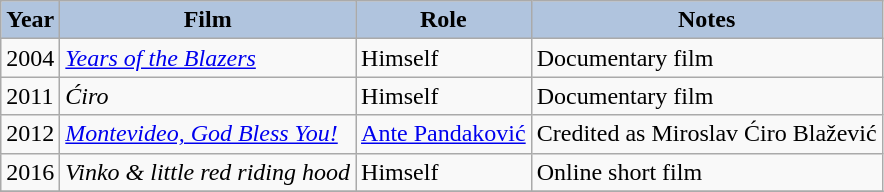<table class="wikitable">
<tr style="text-align:center;">
<th style="background:#B0C4DE;">Year</th>
<th style="background:#B0C4DE;">Film</th>
<th style="background:#B0C4DE;">Role</th>
<th style="background:#B0C4DE;">Notes</th>
</tr>
<tr>
<td>2004</td>
<td><em><a href='#'>Years of the Blazers</a></em></td>
<td>Himself</td>
<td>Documentary film</td>
</tr>
<tr>
<td>2011</td>
<td><em>Ćiro</em></td>
<td>Himself</td>
<td>Documentary film</td>
</tr>
<tr>
<td>2012</td>
<td><em><a href='#'>Montevideo, God Bless You!</a></em></td>
<td><a href='#'>Ante Pandaković</a></td>
<td>Credited as Miroslav Ćiro Blažević</td>
</tr>
<tr>
<td>2016</td>
<td><em>Vinko & little red riding hood </em></td>
<td>Himself</td>
<td>Online short film</td>
</tr>
<tr>
</tr>
</table>
